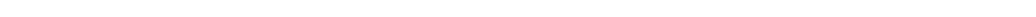<table style="width:1000px; text-align:center;">
<tr style="color:white;">
<td style="background:"></td>
<td style="background:">13.2%</td>
<td style="background:">25.0%</td>
<td style="background:"><strong>60.5%</strong></td>
</tr>
<tr>
<td></td>
<td></td>
<td></td>
<td></td>
</tr>
</table>
